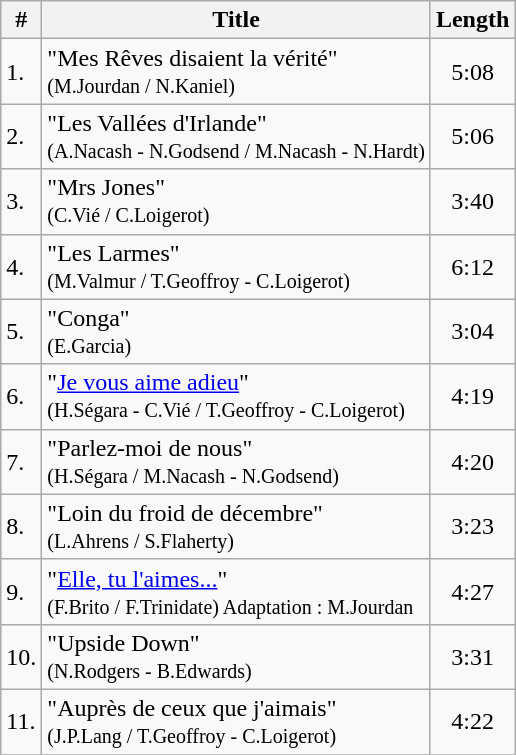<table class="wikitable" size=80%>
<tr>
<th>#</th>
<th>Title</th>
<th>Length</th>
</tr>
<tr>
<td>1.</td>
<td>"Mes Rêves disaient la vérité" <br><small>(M.Jourdan / N.Kaniel)</small></td>
<td style="text-align:center;">5:08</td>
</tr>
<tr>
<td>2.</td>
<td>"Les Vallées d'Irlande"  <br><small>(A.Nacash - N.Godsend / M.Nacash - N.Hardt)</small></td>
<td style="text-align:center;">5:06</td>
</tr>
<tr>
<td>3.</td>
<td>"Mrs Jones" <br><small>(C.Vié / C.Loigerot)</small></td>
<td style="text-align:center;">3:40</td>
</tr>
<tr>
<td>4.</td>
<td>"Les Larmes" <br><small>(M.Valmur / T.Geoffroy - C.Loigerot)</small></td>
<td style="text-align:center;">6:12</td>
</tr>
<tr>
<td>5.</td>
<td>"Conga" <br><small>(E.Garcia)</small></td>
<td style="text-align:center;">3:04</td>
</tr>
<tr>
<td>6.</td>
<td>"<a href='#'>Je vous aime adieu</a>" <br><small>(H.Ségara - C.Vié / T.Geoffroy - C.Loigerot)</small></td>
<td style="text-align:center;">4:19</td>
</tr>
<tr>
<td>7.</td>
<td>"Parlez-moi de nous" <br><small>(H.Ségara / M.Nacash - N.Godsend)</small></td>
<td style="text-align:center;">4:20</td>
</tr>
<tr>
<td>8.</td>
<td>"Loin du froid de décembre" <br><small>(L.Ahrens / S.Flaherty)</small></td>
<td style="text-align:center;">3:23</td>
</tr>
<tr>
<td>9.</td>
<td>"<a href='#'>Elle, tu l'aimes...</a>" <br><small>(F.Brito / F.Trinidate) Adaptation : M.Jourdan</small></td>
<td style="text-align:center;">4:27</td>
</tr>
<tr>
<td>10.</td>
<td>"Upside Down" <br><small>(N.Rodgers - B.Edwards)</small></td>
<td style="text-align:center;">3:31</td>
</tr>
<tr>
<td>11.</td>
<td>"Auprès de ceux que j'aimais" <br><small>(J.P.Lang / T.Geoffroy - C.Loigerot)</small></td>
<td style="text-align:center;">4:22</td>
</tr>
<tr>
</tr>
</table>
